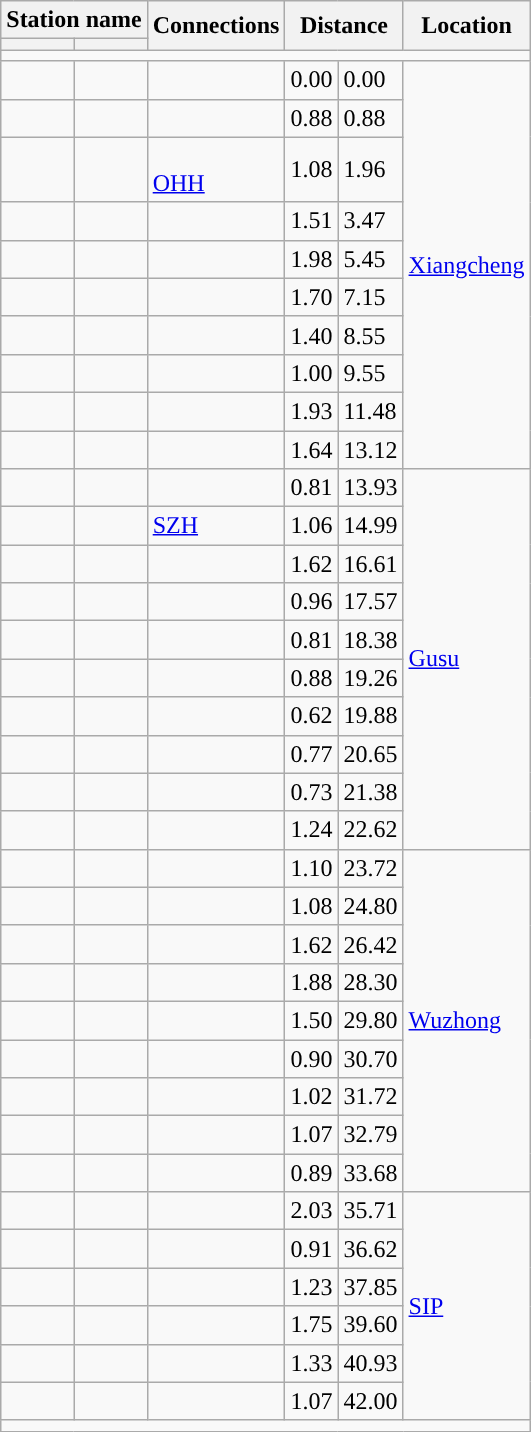<table class="wikitable">
<tr>
<th colspan="2">Station name</th>
<th rowspan="2">Connections</th>
<th colspan="2" rowspan="2">Distance<br></th>
<th rowspan="2">Location</th>
</tr>
<tr>
<th></th>
<th></th>
</tr>
<tr style="background:#">
<td colspan = "7"></td>
</tr>
<tr>
<td></td>
<td></td>
<td></td>
<td>0.00</td>
<td>0.00</td>
<td rowspan="10"><a href='#'>Xiangcheng</a></td>
</tr>
<tr>
<td></td>
<td></td>
<td></td>
<td>0.88</td>
<td>0.88</td>
</tr>
<tr>
<td></td>
<td></td>
<td> <br> <a href='#'>OHH</a></td>
<td>1.08</td>
<td>1.96</td>
</tr>
<tr>
<td></td>
<td></td>
<td></td>
<td>1.51</td>
<td>3.47</td>
</tr>
<tr>
<td></td>
<td></td>
<td></td>
<td>1.98</td>
<td>5.45</td>
</tr>
<tr>
<td></td>
<td></td>
<td></td>
<td>1.70</td>
<td>7.15</td>
</tr>
<tr>
<td></td>
<td></td>
<td></td>
<td>1.40</td>
<td>8.55</td>
</tr>
<tr>
<td></td>
<td></td>
<td></td>
<td>1.00</td>
<td>9.55</td>
</tr>
<tr>
<td></td>
<td></td>
<td></td>
<td>1.93</td>
<td>11.48</td>
</tr>
<tr>
<td></td>
<td></td>
<td></td>
<td>1.64</td>
<td>13.12</td>
</tr>
<tr>
<td></td>
<td></td>
<td></td>
<td>0.81</td>
<td>13.93</td>
<td rowspan="10"><a href='#'>Gusu</a></td>
</tr>
<tr>
<td></td>
<td></td>
<td>  <a href='#'>SZH</a></td>
<td>1.06</td>
<td>14.99</td>
</tr>
<tr>
<td></td>
<td></td>
<td></td>
<td>1.62</td>
<td>16.61</td>
</tr>
<tr>
<td></td>
<td></td>
<td></td>
<td>0.96</td>
<td>17.57</td>
</tr>
<tr>
<td></td>
<td></td>
<td></td>
<td>0.81</td>
<td>18.38</td>
</tr>
<tr>
<td></td>
<td></td>
<td></td>
<td>0.88</td>
<td>19.26</td>
</tr>
<tr>
<td></td>
<td></td>
<td></td>
<td>0.62</td>
<td>19.88</td>
</tr>
<tr>
<td></td>
<td></td>
<td></td>
<td>0.77</td>
<td>20.65</td>
</tr>
<tr>
<td></td>
<td></td>
<td></td>
<td>0.73</td>
<td>21.38</td>
</tr>
<tr>
<td></td>
<td></td>
<td></td>
<td>1.24</td>
<td>22.62</td>
</tr>
<tr>
<td></td>
<td></td>
<td></td>
<td>1.10</td>
<td>23.72</td>
<td rowspan="9"><a href='#'>Wuzhong</a></td>
</tr>
<tr>
<td></td>
<td></td>
<td></td>
<td>1.08</td>
<td>24.80</td>
</tr>
<tr>
<td></td>
<td></td>
<td></td>
<td>1.62</td>
<td>26.42</td>
</tr>
<tr>
<td></td>
<td></td>
<td></td>
<td>1.88</td>
<td>28.30</td>
</tr>
<tr>
<td></td>
<td></td>
<td></td>
<td>1.50</td>
<td>29.80</td>
</tr>
<tr>
<td></td>
<td></td>
<td></td>
<td>0.90</td>
<td>30.70</td>
</tr>
<tr>
<td></td>
<td></td>
<td></td>
<td>1.02</td>
<td>31.72</td>
</tr>
<tr>
<td></td>
<td></td>
<td></td>
<td>1.07</td>
<td>32.79</td>
</tr>
<tr>
<td></td>
<td></td>
<td></td>
<td>0.89</td>
<td>33.68</td>
</tr>
<tr>
<td></td>
<td></td>
<td></td>
<td>2.03</td>
<td>35.71</td>
<td rowspan="6"><a href='#'>SIP</a></td>
</tr>
<tr>
<td></td>
<td></td>
<td></td>
<td>0.91</td>
<td>36.62</td>
</tr>
<tr>
<td></td>
<td></td>
<td></td>
<td>1.23</td>
<td>37.85</td>
</tr>
<tr>
<td></td>
<td></td>
<td></td>
<td>1.75</td>
<td>39.60</td>
</tr>
<tr>
<td></td>
<td></td>
<td></td>
<td>1.33</td>
<td>40.93</td>
</tr>
<tr>
<td></td>
<td></td>
<td></td>
<td>1.07</td>
<td>42.00</td>
</tr>
<tr style="background:#">
<td colspan = "7"></td>
</tr>
</table>
